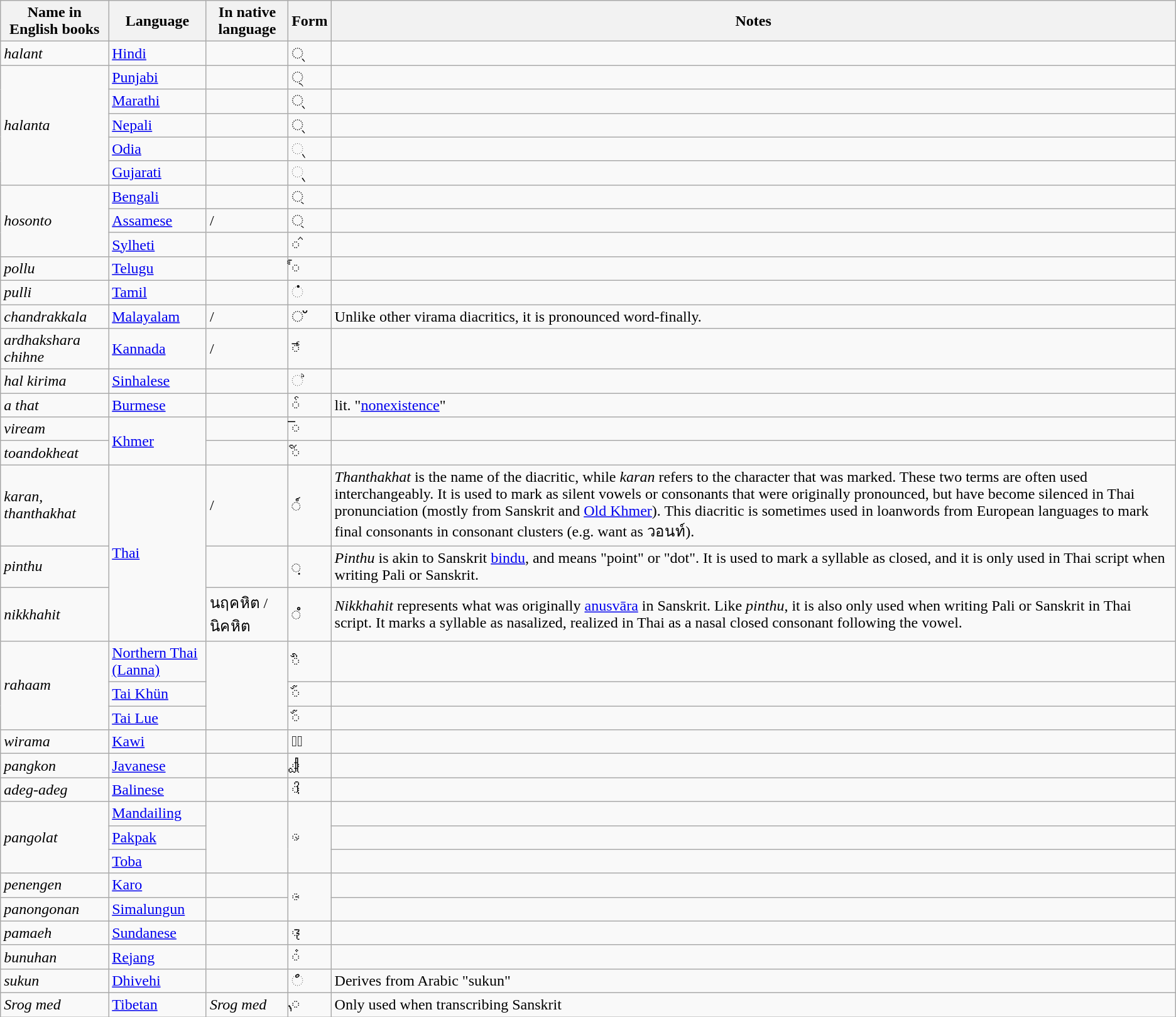<table class="wikitable sortable">
<tr>
<th>Name in English books</th>
<th>Language</th>
<th>In native language</th>
<th>Form</th>
<th>Notes</th>
</tr>
<tr>
<td rowspan="1"><em>halant</em></td>
<td><a href='#'>Hindi</a></td>
<td></td>
<td>्</td>
<td></td>
</tr>
<tr>
<td rowspan="5"><em>halanta</em></td>
<td><a href='#'>Punjabi</a></td>
<td></td>
<td>੍</td>
<td></td>
</tr>
<tr>
<td><a href='#'>Marathi</a></td>
<td></td>
<td>्</td>
<td></td>
</tr>
<tr>
<td><a href='#'>Nepali</a></td>
<td></td>
<td>्</td>
<td></td>
</tr>
<tr>
<td><a href='#'>Odia</a></td>
<td></td>
<td>୍</td>
<td></td>
</tr>
<tr>
<td><a href='#'>Gujarati</a></td>
<td></td>
<td>્</td>
<td></td>
</tr>
<tr>
<td rowspan="3"><em>hosonto</em></td>
<td><a href='#'>Bengali</a></td>
<td></td>
<td>্</td>
<td></td>
</tr>
<tr>
<td><a href='#'>Assamese</a></td>
<td> / </td>
<td>্</td>
<td></td>
</tr>
<tr>
<td><a href='#'>Sylheti</a></td>
<td></td>
<td><span> ◌ ꠆</span></td>
<td></td>
</tr>
<tr>
<td><em>pollu</em></td>
<td><a href='#'>Telugu</a></td>
<td></td>
<td>్</td>
<td></td>
</tr>
<tr>
<td><em>pulli</em></td>
<td><a href='#'>Tamil</a></td>
<td></td>
<td>்</td>
<td></td>
</tr>
<tr>
<td><em>chandrakkala</em></td>
<td><a href='#'>Malayalam</a></td>
<td> / </td>
<td>്</td>
<td>Unlike other virama diacritics, it is pronounced  word-finally.</td>
</tr>
<tr>
<td><em>ardhakshara chihne</em></td>
<td><a href='#'>Kannada</a></td>
<td> / </td>
<td>್</td>
<td></td>
</tr>
<tr>
<td><em>hal kirima</em></td>
<td><a href='#'>Sinhalese</a></td>
<td></td>
<td>්</td>
<td></td>
</tr>
<tr>
<td><em>a that</em></td>
<td><a href='#'>Burmese</a></td>
<td></td>
<td>်</td>
<td>lit. "<a href='#'>nonexistence</a>"</td>
</tr>
<tr>
<td><em>viream</em></td>
<td rowspan="2"><a href='#'>Khmer</a></td>
<td></td>
<td>៑</td>
<td></td>
</tr>
<tr>
<td><em>toandokheat</em></td>
<td></td>
<td>៍</td>
<td></td>
</tr>
<tr>
<td><em>karan, thanthakhat</em></td>
<td rowspan="3"><a href='#'>Thai</a></td>
<td> / </td>
<td>◌์</td>
<td><em>Thanthakhat</em> is the name of the diacritic, while <em>karan</em> refers to the character that was marked. These two terms are often used interchangeably. It is used to mark as silent vowels or consonants that were originally pronounced, but have become silenced in Thai pronunciation (mostly from Sanskrit and <a href='#'>Old Khmer</a>). This diacritic is sometimes used in loanwords from European languages to mark final consonants in consonant clusters (e.g. want as วอนท์).</td>
</tr>
<tr>
<td><em>pinthu</em></td>
<td></td>
<td>◌ฺ</td>
<td><em>Pinthu</em> is akin to Sanskrit <a href='#'>bindu</a>, and means "point" or "dot". It is used to mark a syllable as closed, and it is only used in Thai script when writing Pali or Sanskrit.</td>
</tr>
<tr>
<td><em>nikkhahit</em></td>
<td>นฤคหิต / นิคหิต</td>
<td>◌ํ</td>
<td><em>Nikkhahit</em> represents what was originally <a href='#'>anusvāra</a> in Sanskrit. Like <em>pinthu</em>, it is also only used when writing Pali or Sanskrit in Thai script. It marks a syllable as nasalized, realized in Thai as a nasal closed consonant following the vowel.</td>
</tr>
<tr>
<td rowspan="3"><em>rahaam</em></td>
<td><a href='#'>Northern Thai (Lanna)</a></td>
<td rowspan="3"></td>
<td>◌᩺</td>
<td></td>
</tr>
<tr>
<td><a href='#'>Tai Khün</a></td>
<td>◌᩼</td>
<td></td>
</tr>
<tr>
<td><a href='#'>Tai Lue</a></td>
<td>◌᩼</td>
<td></td>
</tr>
<tr>
<td><em>wirama</em></td>
<td><a href='#'>Kawi</a></td>
<td></td>
<td>◌𑽁</td>
<td></td>
</tr>
<tr>
<td><em>pangkon</em></td>
<td><a href='#'>Javanese</a></td>
<td></td>
<td>◌꧀</td>
<td></td>
</tr>
<tr>
<td><em>adeg-adeg</em></td>
<td><a href='#'>Balinese</a></td>
<td></td>
<td>◌᭄</td>
<td></td>
</tr>
<tr>
<td rowspan="3"><em>pangolat</em></td>
<td><a href='#'>Mandailing</a></td>
<td rowspan="3"></td>
<td rowspan="3">◌᯲</td>
<td></td>
</tr>
<tr>
<td><a href='#'>Pakpak</a></td>
<td></td>
</tr>
<tr>
<td><a href='#'>Toba</a></td>
<td></td>
</tr>
<tr>
<td><em>penengen</em></td>
<td><a href='#'>Karo</a></td>
<td></td>
<td rowspan="2">◌᯳</td>
<td></td>
</tr>
<tr>
<td><em>panongonan</em></td>
<td><a href='#'>Simalungun</a></td>
<td></td>
<td></td>
</tr>
<tr>
<td><em>pamaeh</em></td>
<td><a href='#'>Sundanese</a></td>
<td></td>
<td>◌᮪</td>
<td></td>
</tr>
<tr>
<td><em>bunuhan</em></td>
<td><a href='#'>Rejang</a></td>
<td></td>
<td>꥓</td>
<td></td>
</tr>
<tr>
<td><em>sukun</em></td>
<td><a href='#'>Dhivehi</a></td>
<td></td>
<td>ް◌</td>
<td>Derives from Arabic "sukun"</td>
</tr>
<tr>
<td><em>Srog med</em></td>
<td><a href='#'>Tibetan</a></td>
<td><em>Srog med</em></td>
<td>྄</td>
<td>Only used when transcribing Sanskrit</td>
</tr>
</table>
